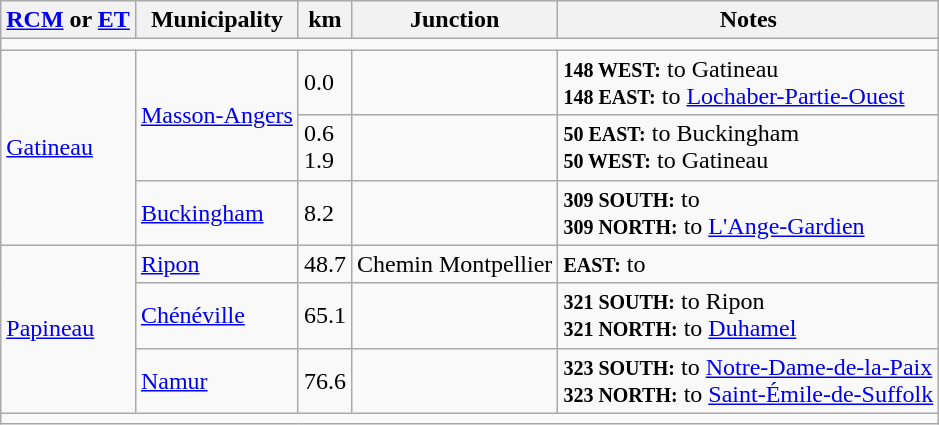<table class=wikitable>
<tr>
<th><a href='#'>RCM</a> or <a href='#'>ET</a></th>
<th>Municipality</th>
<th>km</th>
<th>Junction</th>
<th>Notes</th>
</tr>
<tr>
<td colspan="5"></td>
</tr>
<tr>
<td rowspan="3"><a href='#'>Gatineau</a></td>
<td rowspan="2"><a href='#'>Masson-Angers</a></td>
<td>0.0</td>
<td></td>
<td><small><strong>148 WEST:</strong></small> to Gatineau <br> <small><strong>148 EAST:</strong></small> to <a href='#'>Lochaber-Partie-Ouest</a></td>
</tr>
<tr>
<td>0.6 <br> 1.9</td>
<td></td>
<td><small><strong>50 EAST:</strong></small> to Buckingham <br> <small><strong>50 WEST:</strong></small> to Gatineau</td>
</tr>
<tr>
<td><a href='#'>Buckingham</a></td>
<td>8.2</td>
<td></td>
<td><small><strong>309 SOUTH:</strong></small> to  <br> <small><strong>309 NORTH:</strong></small> to <a href='#'>L'Ange-Gardien</a></td>
</tr>
<tr>
<td rowspan="3"><a href='#'>Papineau</a></td>
<td><a href='#'>Ripon</a></td>
<td>48.7</td>
<td>Chemin Montpellier</td>
<td><small><strong>EAST:</strong></small> to </td>
</tr>
<tr>
<td><a href='#'>Chénéville</a></td>
<td>65.1</td>
<td></td>
<td><small><strong>321 SOUTH:</strong></small> to Ripon <br> <small><strong>321 NORTH:</strong></small> to <a href='#'>Duhamel</a></td>
</tr>
<tr>
<td><a href='#'>Namur</a></td>
<td>76.6</td>
<td></td>
<td><small><strong>323 SOUTH:</strong></small> to <a href='#'>Notre-Dame-de-la-Paix</a> <br> <small><strong>323 NORTH:</strong></small> to <a href='#'>Saint-Émile-de-Suffolk</a></td>
</tr>
<tr>
<td colspan="5"></td>
</tr>
</table>
